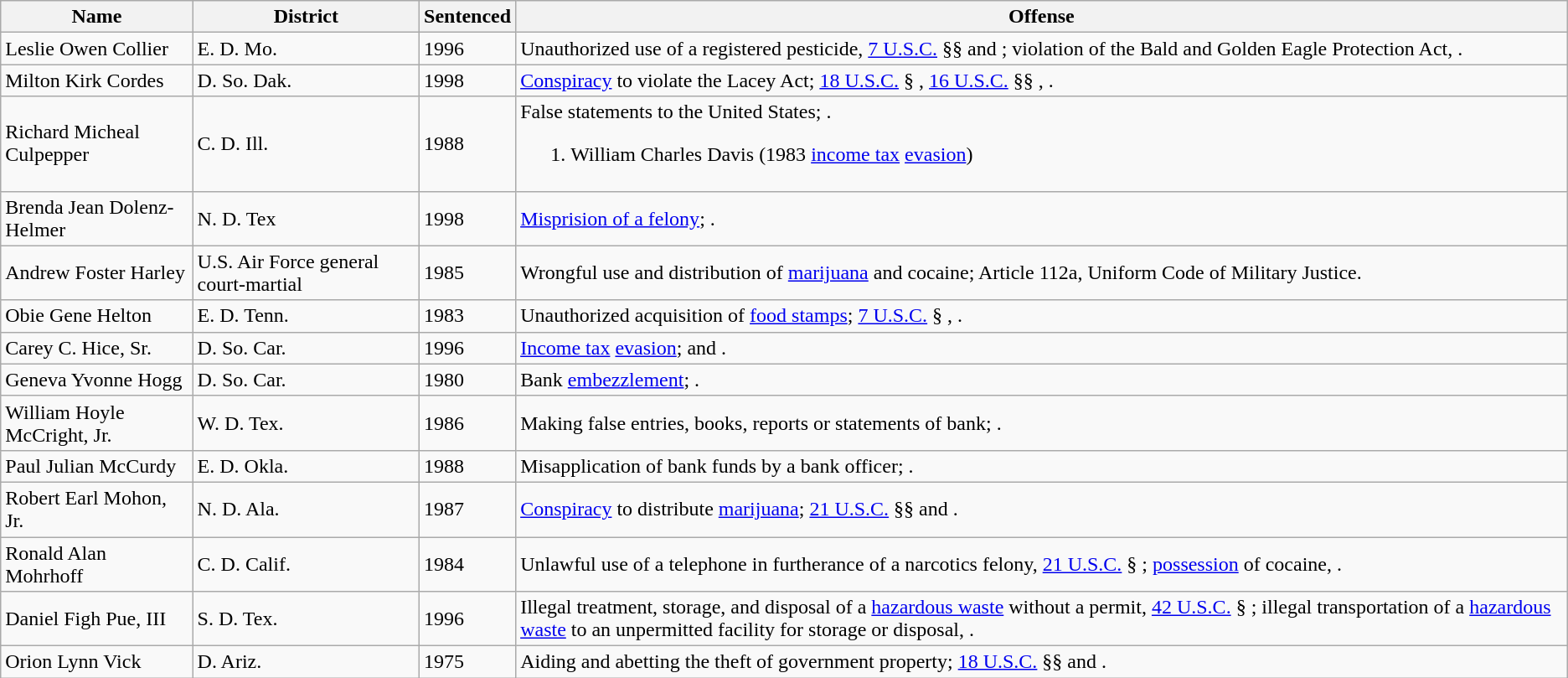<table class="wikitable">
<tr>
<th>Name</th>
<th>District</th>
<th>Sentenced</th>
<th>Offense</th>
</tr>
<tr>
<td>Leslie Owen Collier</td>
<td>E. D. Mo.</td>
<td>1996</td>
<td>Unauthorized use of a registered pesticide, <a href='#'>7 U.S.C.</a> §§  and ; violation of the Bald and Golden Eagle Protection Act, .</td>
</tr>
<tr>
<td>Milton Kirk Cordes</td>
<td>D. So. Dak.</td>
<td>1998</td>
<td><a href='#'>Conspiracy</a> to violate the Lacey Act; <a href='#'>18 U.S.C.</a> § , <a href='#'>16 U.S.C.</a> §§ , .</td>
</tr>
<tr>
<td>Richard Micheal Culpepper</td>
<td>C. D. Ill.</td>
<td>1988</td>
<td>False statements to the United States; .<br><ol><li>William Charles Davis (1983 <a href='#'>income tax</a> <a href='#'>evasion</a>)</li></ol></td>
</tr>
<tr>
<td>Brenda Jean Dolenz-Helmer</td>
<td>N. D. Tex</td>
<td>1998</td>
<td><a href='#'>Misprision of a felony</a>; .</td>
</tr>
<tr>
<td>Andrew Foster Harley</td>
<td>U.S. Air Force general court-martial</td>
<td>1985</td>
<td>Wrongful use and distribution of <a href='#'>marijuana</a> and cocaine; Article 112a, Uniform Code of Military Justice.</td>
</tr>
<tr>
<td>Obie Gene Helton</td>
<td>E. D. Tenn.</td>
<td>1983</td>
<td>Unauthorized acquisition of <a href='#'>food stamps</a>; <a href='#'>7 U.S.C.</a> § , .</td>
</tr>
<tr>
<td>Carey C. Hice, Sr.</td>
<td>D. So. Car.</td>
<td>1996</td>
<td><a href='#'>Income tax</a> <a href='#'>evasion</a>;  and .</td>
</tr>
<tr>
<td>Geneva Yvonne Hogg</td>
<td>D. So. Car.</td>
<td>1980</td>
<td>Bank <a href='#'>embezzlement</a>; .</td>
</tr>
<tr>
<td>William Hoyle McCright, Jr.</td>
<td>W. D. Tex.</td>
<td>1986</td>
<td>Making false entries, books, reports or statements of bank; .</td>
</tr>
<tr>
<td>Paul Julian McCurdy</td>
<td>E. D. Okla.</td>
<td>1988</td>
<td>Misapplication of bank funds by a bank officer; .</td>
</tr>
<tr>
<td>Robert Earl Mohon, Jr.</td>
<td>N. D. Ala.</td>
<td>1987</td>
<td><a href='#'>Conspiracy</a> to distribute <a href='#'>marijuana</a>; <a href='#'>21 U.S.C.</a> §§  and .</td>
</tr>
<tr>
<td>Ronald Alan Mohrhoff</td>
<td>C. D. Calif.</td>
<td>1984</td>
<td>Unlawful use of a telephone in furtherance of a narcotics felony, <a href='#'>21 U.S.C.</a> § ; <a href='#'>possession</a> of cocaine, .</td>
</tr>
<tr>
<td>Daniel Figh Pue, III</td>
<td>S. D. Tex.</td>
<td>1996</td>
<td>Illegal treatment, storage, and disposal of a <a href='#'>hazardous waste</a> without a permit, <a href='#'>42 U.S.C.</a> § ; illegal transportation of a <a href='#'>hazardous waste</a> to an unpermitted facility for storage or disposal, .</td>
</tr>
<tr>
<td>Orion Lynn Vick</td>
<td>D. Ariz.</td>
<td>1975</td>
<td>Aiding and abetting the theft of government property; <a href='#'>18 U.S.C.</a> §§  and .</td>
</tr>
</table>
